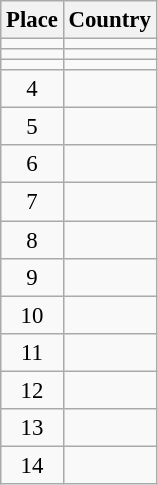<table class="wikitable" style="font-size:95%;">
<tr>
<th>Place</th>
<th>Country</th>
</tr>
<tr>
<td align="center"></td>
<td></td>
</tr>
<tr>
<td align="center"></td>
<td></td>
</tr>
<tr>
<td align="center"></td>
<td></td>
</tr>
<tr>
<td align="center">4</td>
<td></td>
</tr>
<tr>
<td align="center">5</td>
<td></td>
</tr>
<tr>
<td align="center">6</td>
<td></td>
</tr>
<tr>
<td align="center">7</td>
<td></td>
</tr>
<tr>
<td align="center">8</td>
<td></td>
</tr>
<tr>
<td align="center">9</td>
<td></td>
</tr>
<tr>
<td align="center">10</td>
<td></td>
</tr>
<tr>
<td align="center">11</td>
<td></td>
</tr>
<tr>
<td align="center">12</td>
<td></td>
</tr>
<tr>
<td align="center">13</td>
<td></td>
</tr>
<tr>
<td align="center">14</td>
<td></td>
</tr>
</table>
